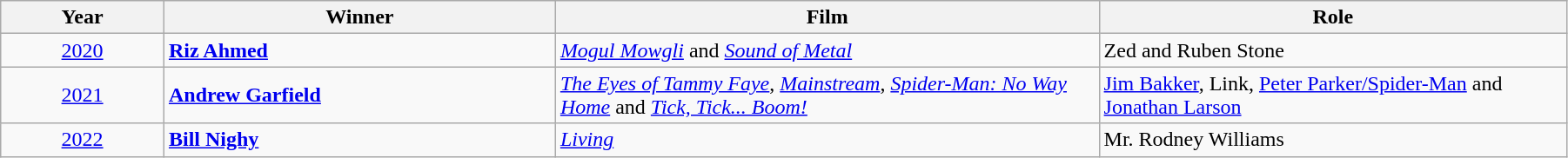<table class="wikitable" width="95%" cellpadding="5">
<tr>
<th width="100"><strong>Year</strong></th>
<th width="250"><strong>Winner</strong></th>
<th width="350"><strong>Film</strong></th>
<th width="300"><strong>Role</strong></th>
</tr>
<tr>
<td style="text-align:center;"><a href='#'>2020</a></td>
<td><strong><a href='#'>Riz Ahmed</a></strong></td>
<td><em><a href='#'>Mogul Mowgli</a></em> and <em><a href='#'>Sound of Metal</a></em></td>
<td>Zed and Ruben Stone</td>
</tr>
<tr>
<td style="text-align:center;"><a href='#'>2021</a></td>
<td><strong><a href='#'>Andrew Garfield</a></strong></td>
<td><em><a href='#'>The Eyes of Tammy Faye</a></em>, <em><a href='#'>Mainstream</a></em>, <em><a href='#'>Spider-Man: No Way Home</a></em> and <em><a href='#'>Tick, Tick... Boom!</a></em></td>
<td><a href='#'>Jim Bakker</a>, Link, <a href='#'>Peter Parker/Spider-Man</a> and <a href='#'>Jonathan Larson</a></td>
</tr>
<tr>
<td style="text-align:center;"><a href='#'>2022</a></td>
<td><strong><a href='#'>Bill Nighy</a></strong></td>
<td><em><a href='#'>Living</a></em></td>
<td>Mr. Rodney Williams</td>
</tr>
</table>
